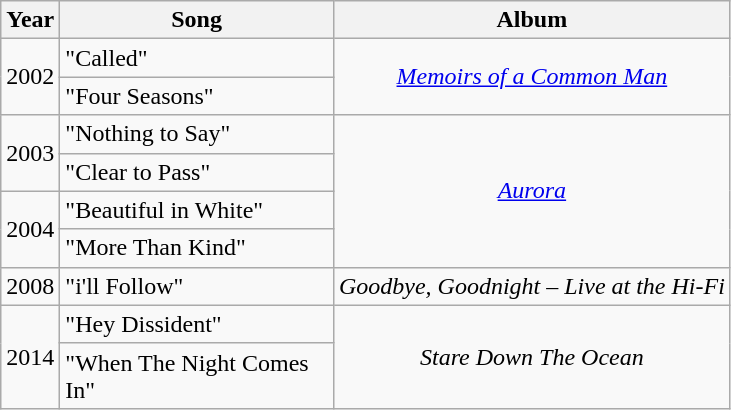<table class="wikitable">
<tr>
<th>Year</th>
<th style="width:175px;">Song</th>
<th>Album</th>
</tr>
<tr>
<td rowspan="2">2002</td>
<td style="text-align:left;">"Called"</td>
<td rowspan="2" style="text-align:center;"><em><a href='#'>Memoirs of a Common Man</a></em></td>
</tr>
<tr>
<td style="text-align:left;">"Four Seasons"</td>
</tr>
<tr>
<td rowspan="2">2003</td>
<td style="text-align:left;">"Nothing to Say"</td>
<td rowspan="4" style="text-align:center;"><em><a href='#'>Aurora</a></em></td>
</tr>
<tr>
<td style="text-align:left;">"Clear to Pass"</td>
</tr>
<tr>
<td rowspan="2">2004</td>
<td style="text-align:left;">"Beautiful in White"</td>
</tr>
<tr>
<td style="text-align:left;">"More Than Kind"</td>
</tr>
<tr>
<td>2008</td>
<td style="text-align:left;">"i'll Follow"</td>
<td style="text-align:center;"><em>Goodbye, Goodnight – Live at the Hi-Fi</em></td>
</tr>
<tr>
<td rowspan="2">2014</td>
<td style="text-align:left;">"Hey Dissident"</td>
<td rowspan="2" style="text-align:center;"><em>Stare Down The Ocean</em></td>
</tr>
<tr>
<td style="text-align:left;">"When The Night Comes In"</td>
</tr>
</table>
